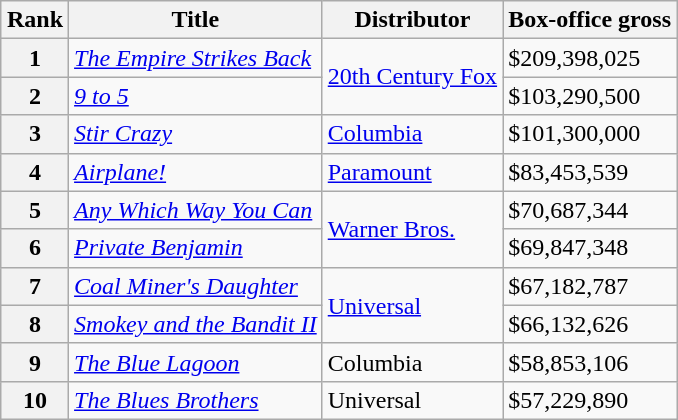<table class="wikitable sortable" style="margin:auto; margin:auto;">
<tr>
<th>Rank</th>
<th>Title</th>
<th>Distributor</th>
<th>Box-office gross</th>
</tr>
<tr>
<th style="text-align:center;">1</th>
<td><em><a href='#'>The Empire Strikes Back</a></em></td>
<td rowspan="2"><a href='#'>20th Century Fox</a></td>
<td>$209,398,025</td>
</tr>
<tr>
<th style="text-align:center;">2</th>
<td><em><a href='#'>9 to 5</a></em></td>
<td>$103,290,500</td>
</tr>
<tr>
<th style="text-align:center;">3</th>
<td><em><a href='#'>Stir Crazy</a></em></td>
<td><a href='#'>Columbia</a></td>
<td>$101,300,000</td>
</tr>
<tr>
<th style="text-align:center;">4</th>
<td><em><a href='#'>Airplane!</a></em></td>
<td><a href='#'>Paramount</a></td>
<td>$83,453,539</td>
</tr>
<tr>
<th style="text-align:center;">5</th>
<td><em><a href='#'>Any Which Way You Can</a></em></td>
<td rowspan="2"><a href='#'>Warner Bros.</a></td>
<td>$70,687,344</td>
</tr>
<tr>
<th style="text-align:center;">6</th>
<td><em><a href='#'>Private Benjamin</a></em></td>
<td>$69,847,348</td>
</tr>
<tr>
<th style="text-align:center;">7</th>
<td><em><a href='#'>Coal Miner's Daughter</a></em></td>
<td rowspan="2"><a href='#'>Universal</a></td>
<td>$67,182,787</td>
</tr>
<tr>
<th style="text-align:center;">8</th>
<td><em><a href='#'>Smokey and the Bandit II</a></em></td>
<td>$66,132,626</td>
</tr>
<tr>
<th style="text-align:center;">9</th>
<td><em><a href='#'>The Blue Lagoon</a></em></td>
<td>Columbia</td>
<td>$58,853,106</td>
</tr>
<tr>
<th style="text-align:center;">10</th>
<td><em><a href='#'>The Blues Brothers</a></em></td>
<td>Universal</td>
<td>$57,229,890</td>
</tr>
</table>
